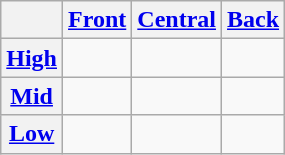<table class="wikitable" style="text-align:center;">
<tr>
<th></th>
<th><a href='#'>Front</a></th>
<th><a href='#'>Central</a></th>
<th><a href='#'>Back</a></th>
</tr>
<tr>
<th><a href='#'>High</a></th>
<td></td>
<td></td>
<td></td>
</tr>
<tr>
<th><a href='#'>Mid</a></th>
<td></td>
<td></td>
<td></td>
</tr>
<tr>
<th><a href='#'>Low</a></th>
<td></td>
<td></td>
<td></td>
</tr>
</table>
